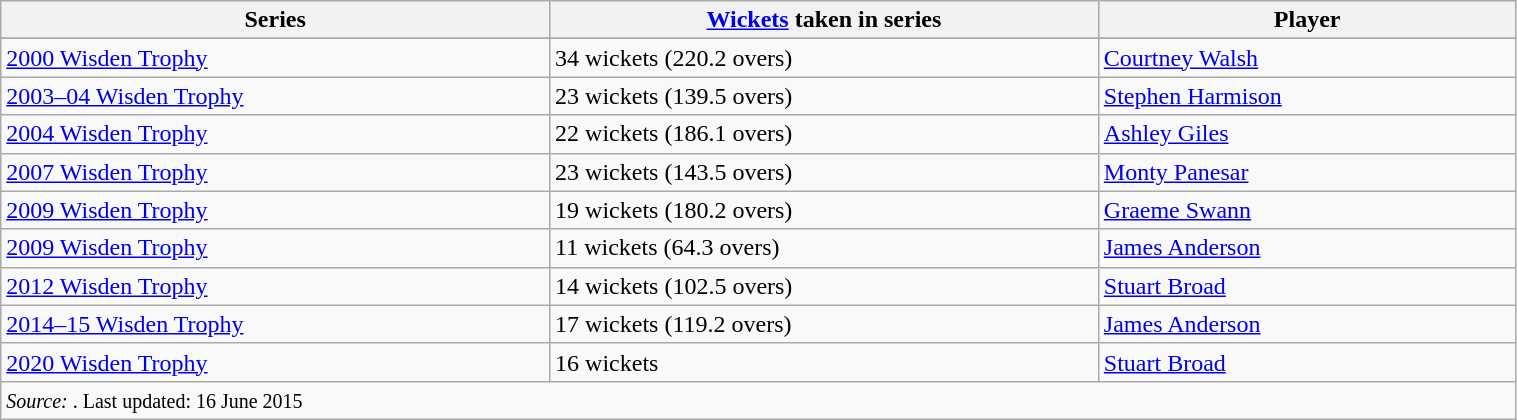<table class="wikitable" width=80%>
<tr>
<th>Series</th>
<th><a href='#'>Wickets</a> taken in series</th>
<th>Player</th>
</tr>
<tr bgcolor=#efefef>
</tr>
<tr>
<td><a href='#'>2000 Wisden Trophy</a></td>
<td>34 wickets (220.2 overs)</td>
<td> <a href='#'>Courtney Walsh</a></td>
</tr>
<tr>
<td><a href='#'>2003–04 Wisden Trophy</a></td>
<td>23 wickets (139.5 overs)</td>
<td> <a href='#'>Stephen Harmison</a></td>
</tr>
<tr>
<td><a href='#'>2004 Wisden Trophy</a></td>
<td>22 wickets (186.1 overs)</td>
<td> <a href='#'>Ashley Giles</a></td>
</tr>
<tr>
<td><a href='#'>2007 Wisden Trophy</a></td>
<td>23 wickets (143.5 overs)</td>
<td> <a href='#'>Monty Panesar</a></td>
</tr>
<tr>
<td><a href='#'>2009 Wisden Trophy</a></td>
<td>19 wickets (180.2 overs)</td>
<td> <a href='#'>Graeme Swann</a></td>
</tr>
<tr>
<td><a href='#'>2009 Wisden Trophy</a></td>
<td>11 wickets (64.3 overs)</td>
<td> <a href='#'>James Anderson</a></td>
</tr>
<tr>
<td><a href='#'>2012 Wisden Trophy</a></td>
<td>14 wickets (102.5 overs)</td>
<td> <a href='#'>Stuart Broad</a></td>
</tr>
<tr>
<td><a href='#'>2014–15 Wisden Trophy</a></td>
<td>17 wickets (119.2 overs)</td>
<td> <a href='#'>James Anderson</a></td>
</tr>
<tr>
<td><a href='#'>2020 Wisden Trophy</a></td>
<td>16 wickets</td>
<td> <a href='#'>Stuart Broad</a></td>
</tr>
<tr>
<td colspan=3><small><em>Source: </em>. Last updated: 16 June 2015</small></td>
</tr>
</table>
